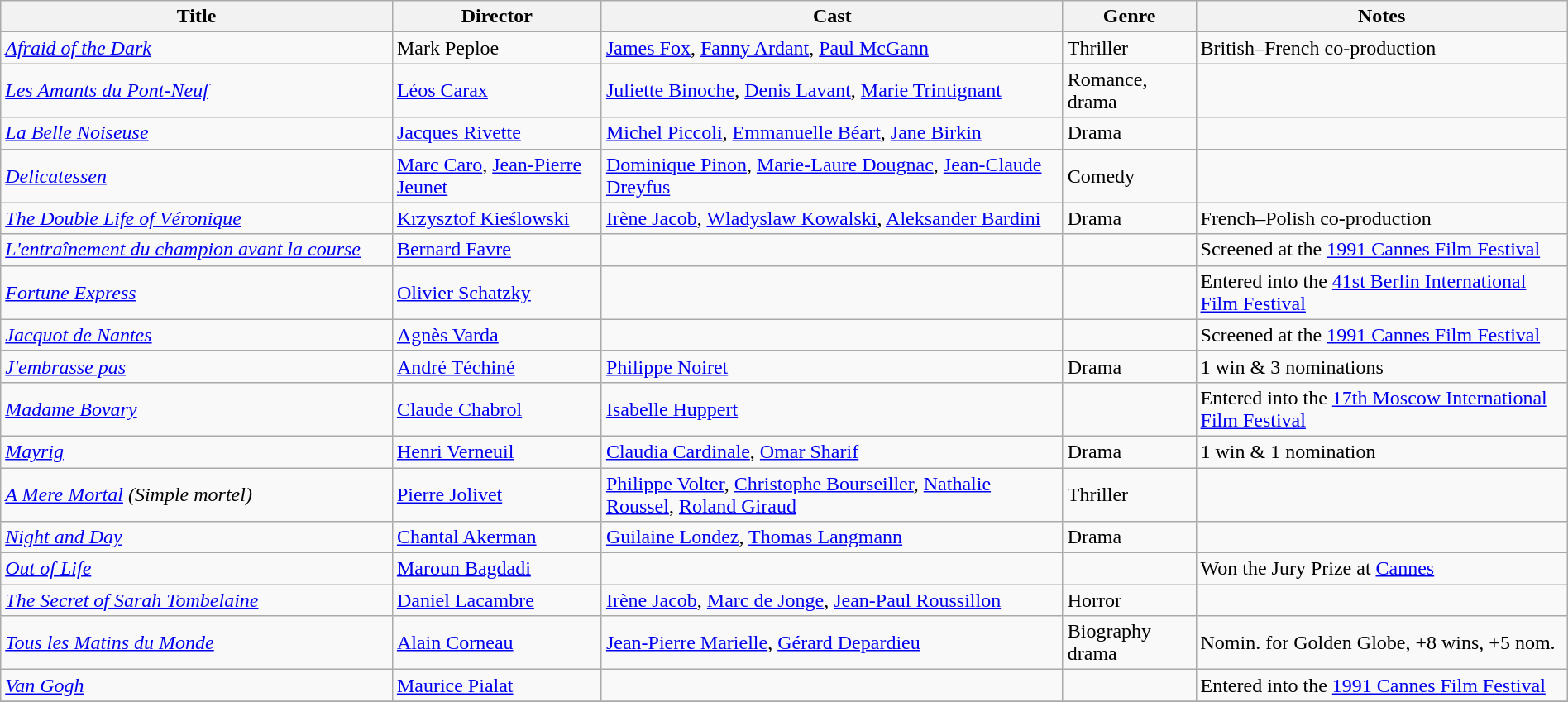<table class="wikitable sortable" width="100%">
<tr>
<th style="width: 25%;">Title</th>
<th>Director</th>
<th>Cast</th>
<th>Genre</th>
<th>Notes</th>
</tr>
<tr>
<td><em><a href='#'>Afraid of the Dark</a></em></td>
<td>Mark Peploe</td>
<td><a href='#'>James Fox</a>, <a href='#'>Fanny Ardant</a>, <a href='#'>Paul McGann</a></td>
<td>Thriller</td>
<td>British–French co-production</td>
</tr>
<tr>
<td><em><a href='#'>Les Amants du Pont-Neuf</a></em></td>
<td><a href='#'>Léos Carax</a></td>
<td><a href='#'>Juliette Binoche</a>, <a href='#'>Denis Lavant</a>, <a href='#'>Marie Trintignant</a></td>
<td>Romance, drama</td>
<td></td>
</tr>
<tr>
<td><em><a href='#'>La Belle Noiseuse</a></em></td>
<td><a href='#'>Jacques Rivette</a></td>
<td><a href='#'>Michel Piccoli</a>, <a href='#'>Emmanuelle Béart</a>, <a href='#'>Jane Birkin</a></td>
<td>Drama</td>
<td></td>
</tr>
<tr>
<td><em><a href='#'>Delicatessen</a></em></td>
<td><a href='#'>Marc Caro</a>, <a href='#'>Jean-Pierre Jeunet</a></td>
<td><a href='#'>Dominique Pinon</a>, <a href='#'>Marie-Laure Dougnac</a>, <a href='#'>Jean-Claude Dreyfus</a></td>
<td>Comedy</td>
<td></td>
</tr>
<tr>
<td><em><a href='#'>The Double Life of Véronique</a></em></td>
<td><a href='#'>Krzysztof Kieślowski</a></td>
<td><a href='#'>Irène Jacob</a>, <a href='#'>Wladyslaw Kowalski</a>, <a href='#'>Aleksander Bardini</a></td>
<td>Drama</td>
<td>French–Polish co-production</td>
</tr>
<tr>
<td><em><a href='#'>L'entraînement du champion avant la course</a></em></td>
<td><a href='#'>Bernard Favre</a></td>
<td></td>
<td></td>
<td>Screened at the <a href='#'>1991 Cannes Film Festival</a></td>
</tr>
<tr>
<td><em><a href='#'>Fortune Express</a></em></td>
<td><a href='#'>Olivier Schatzky</a></td>
<td></td>
<td></td>
<td>Entered into the <a href='#'>41st Berlin International Film Festival</a></td>
</tr>
<tr>
<td><em><a href='#'>Jacquot de Nantes</a></em></td>
<td><a href='#'>Agnès Varda</a></td>
<td></td>
<td></td>
<td>Screened at the <a href='#'>1991 Cannes Film Festival</a></td>
</tr>
<tr>
<td><em><a href='#'>J'embrasse pas</a></em></td>
<td><a href='#'>André Téchiné</a></td>
<td><a href='#'>Philippe Noiret</a></td>
<td>Drama</td>
<td>1 win & 3 nominations</td>
</tr>
<tr>
<td><em><a href='#'>Madame Bovary</a></em></td>
<td><a href='#'>Claude Chabrol</a></td>
<td><a href='#'>Isabelle Huppert</a></td>
<td></td>
<td>Entered into the <a href='#'>17th Moscow International Film Festival</a></td>
</tr>
<tr>
<td><em><a href='#'>Mayrig</a></em></td>
<td><a href='#'>Henri Verneuil</a></td>
<td><a href='#'>Claudia Cardinale</a>, <a href='#'>Omar Sharif</a></td>
<td>Drama</td>
<td>1 win & 1 nomination</td>
</tr>
<tr>
<td><em><a href='#'>A Mere Mortal</a> (Simple mortel)</em></td>
<td><a href='#'>Pierre Jolivet</a></td>
<td><a href='#'>Philippe Volter</a>, <a href='#'>Christophe Bourseiller</a>, <a href='#'>Nathalie Roussel</a>, <a href='#'>Roland Giraud</a></td>
<td>Thriller</td>
<td></td>
</tr>
<tr>
<td><em><a href='#'>Night and Day</a></em></td>
<td><a href='#'>Chantal Akerman</a></td>
<td><a href='#'>Guilaine Londez</a>, <a href='#'>Thomas Langmann</a></td>
<td>Drama</td>
<td></td>
</tr>
<tr>
<td><em><a href='#'>Out of Life</a></em></td>
<td><a href='#'>Maroun Bagdadi</a></td>
<td></td>
<td></td>
<td>Won the Jury Prize at <a href='#'>Cannes</a></td>
</tr>
<tr>
<td><em><a href='#'>The Secret of Sarah Tombelaine</a></em></td>
<td><a href='#'>Daniel Lacambre</a></td>
<td><a href='#'>Irène Jacob</a>, <a href='#'>Marc de Jonge</a>, <a href='#'>Jean-Paul Roussillon</a></td>
<td>Horror</td>
<td></td>
</tr>
<tr>
<td><em><a href='#'>Tous les Matins du Monde</a></em></td>
<td><a href='#'>Alain Corneau</a></td>
<td><a href='#'>Jean-Pierre Marielle</a>, <a href='#'>Gérard Depardieu</a></td>
<td>Biography drama</td>
<td>Nomin. for Golden Globe, +8 wins, +5 nom.</td>
</tr>
<tr>
<td><em><a href='#'>Van Gogh</a></em></td>
<td><a href='#'>Maurice Pialat</a></td>
<td></td>
<td></td>
<td>Entered into the <a href='#'>1991 Cannes Film Festival</a></td>
</tr>
<tr>
</tr>
</table>
